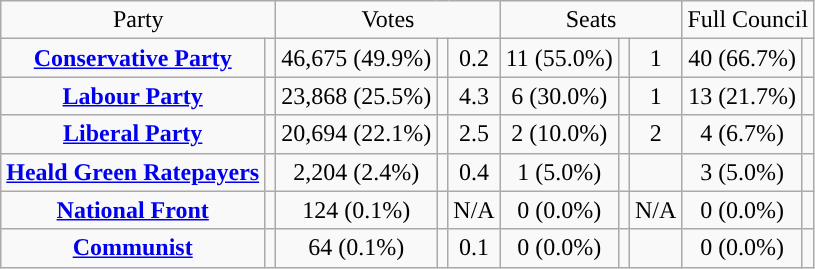<table class=wikitable style="text-align:center;">
<tr>
<td colspan=2>Party</td>
<td colspan=3>Votes</td>
<td colspan=3>Seats</td>
<td colspan=3>Full Council</td>
</tr>
<tr>
<td><strong><a href='#'>Conservative Party</a></strong></td>
<td style="background:"></td>
<td>46,675 (49.9%)</td>
<td></td>
<td> 0.2</td>
<td>11 (55.0%)</td>
<td></td>
<td> 1</td>
<td>40 (66.7%)</td>
<td></td>
</tr>
<tr>
<td><strong><a href='#'>Labour Party</a></strong></td>
<td style="background:"></td>
<td>23,868 (25.5%)</td>
<td></td>
<td> 4.3</td>
<td>6 (30.0%)</td>
<td></td>
<td> 1</td>
<td>13 (21.7%)</td>
<td></td>
</tr>
<tr>
<td><strong><a href='#'>Liberal Party</a></strong></td>
<td style="background:"></td>
<td>20,694 (22.1%)</td>
<td></td>
<td> 2.5</td>
<td>2  (10.0%)</td>
<td></td>
<td> 2</td>
<td>4 (6.7%)</td>
<td></td>
</tr>
<tr>
<td><strong><a href='#'>Heald Green Ratepayers</a></strong></td>
<td style="background:"></td>
<td>2,204 (2.4%)</td>
<td></td>
<td> 0.4</td>
<td>1  (5.0%)</td>
<td></td>
<td></td>
<td>3 (5.0%)</td>
<td></td>
</tr>
<tr>
<td><strong><a href='#'>National Front</a></strong></td>
<td style="background:"></td>
<td>124 (0.1%)</td>
<td></td>
<td>N/A</td>
<td>0  (0.0%)</td>
<td></td>
<td>N/A</td>
<td>0 (0.0%)</td>
<td></td>
</tr>
<tr>
<td><strong><a href='#'>Communist</a></strong></td>
<td style="background:"></td>
<td>64 (0.1%)</td>
<td></td>
<td> 0.1</td>
<td>0  (0.0%)</td>
<td></td>
<td></td>
<td>0 (0.0%)</td>
<td></td>
</tr>
</table>
